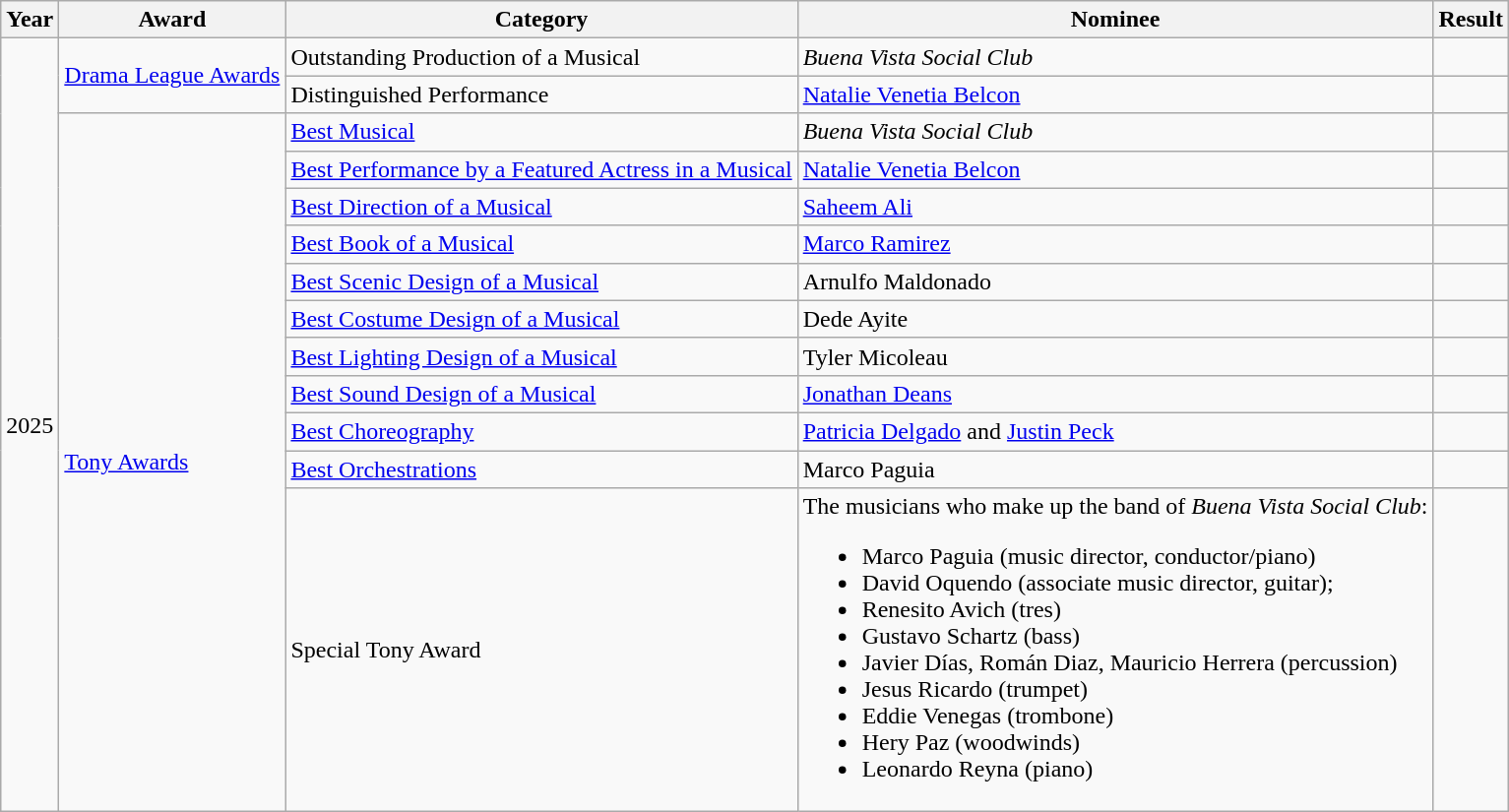<table class="wikitable" style="white-space:nowrap;">
<tr>
<th>Year</th>
<th>Award</th>
<th>Category</th>
<th>Nominee</th>
<th>Result</th>
</tr>
<tr>
<td rowspan="13">2025</td>
<td rowspan="2"><a href='#'>Drama League Awards</a></td>
<td>Outstanding Production of a Musical</td>
<td><em>Buena Vista Social Club</em></td>
<td></td>
</tr>
<tr>
<td>Distinguished Performance</td>
<td><a href='#'>Natalie Venetia Belcon</a></td>
<td></td>
</tr>
<tr>
<td rowspan="11"><a href='#'>Tony Awards</a></td>
<td><a href='#'>Best Musical</a></td>
<td><em>Buena Vista Social Club</em></td>
<td></td>
</tr>
<tr>
<td><a href='#'>Best Performance by a Featured Actress in a Musical</a></td>
<td><a href='#'>Natalie Venetia Belcon</a></td>
<td></td>
</tr>
<tr>
<td><a href='#'>Best Direction of a Musical</a></td>
<td><a href='#'>Saheem Ali</a></td>
<td></td>
</tr>
<tr>
<td><a href='#'>Best Book of a Musical</a></td>
<td><a href='#'>Marco Ramirez</a></td>
<td></td>
</tr>
<tr>
<td><a href='#'>Best Scenic Design of a Musical</a></td>
<td>Arnulfo Maldonado</td>
<td></td>
</tr>
<tr>
<td><a href='#'>Best Costume Design of a Musical</a></td>
<td>Dede Ayite</td>
<td></td>
</tr>
<tr>
<td><a href='#'>Best Lighting Design of a Musical</a></td>
<td>Tyler Micoleau</td>
<td></td>
</tr>
<tr>
<td><a href='#'>Best Sound Design of a Musical</a></td>
<td><a href='#'>Jonathan Deans</a></td>
<td></td>
</tr>
<tr>
<td><a href='#'>Best Choreography</a></td>
<td><a href='#'>Patricia Delgado</a> and <a href='#'>Justin Peck</a></td>
<td></td>
</tr>
<tr>
<td><a href='#'>Best Orchestrations</a></td>
<td>Marco Paguia</td>
<td></td>
</tr>
<tr>
<td>Special Tony Award</td>
<td>The musicians who make up the band of <em>Buena Vista Social Club</em>:<br><ul><li>Marco Paguia (music director, conductor/piano)</li><li>David Oquendo (associate music director, guitar);</li><li>Renesito Avich (tres)</li><li>Gustavo Schartz (bass)</li><li>Javier Días, Román Diaz, Mauricio Herrera (percussion)</li><li>Jesus Ricardo (trumpet)</li><li>Eddie Venegas (trombone)</li><li>Hery Paz (woodwinds)</li><li>Leonardo Reyna (piano)</li></ul></td>
<td></td>
</tr>
</table>
